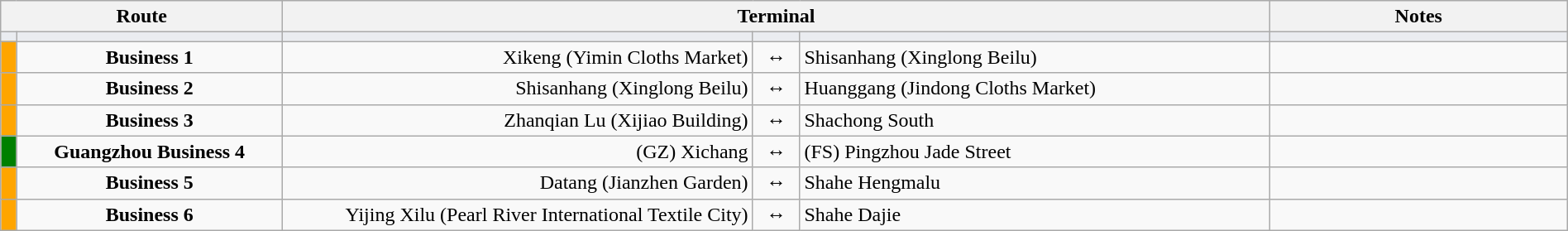<table class="wikitable sortable" style="width:100%; text-align:center;">
<tr>
<th colspan="2" width="18%">Route</th>
<th colspan="3">Terminal</th>
<th width="19%">Notes</th>
</tr>
<tr style="background:#EAECF0" height=0>
<td width="1%"></td>
<td></td>
<td width="30%"></td>
<td></td>
<td width="30%"></td>
<td></td>
</tr>
<tr>
<td style="background:orange"></td>
<td><strong>Business 1</strong></td>
<td align=right>Xikeng (Yimin Cloths Market)</td>
<td>↔</td>
<td align=left>Shisanhang (Xinglong Beilu)</td>
<td></td>
</tr>
<tr>
<td style="background:orange"></td>
<td><strong>Business 2</strong></td>
<td align=right>Shisanhang (Xinglong Beilu)</td>
<td>↔</td>
<td align=left>Huanggang (Jindong Cloths Market)</td>
<td></td>
</tr>
<tr>
<td style="background:orange"></td>
<td><strong>Business 3</strong></td>
<td align=right>Zhanqian Lu (Xijiao Building)</td>
<td>↔</td>
<td align=left>Shachong South</td>
<td></td>
</tr>
<tr>
<td style="background:green"></td>
<td><strong>Guangzhou Business 4</strong></td>
<td align=right>(GZ) Xichang</td>
<td>↔</td>
<td align=left>(FS) Pingzhou Jade Street</td>
<td></td>
</tr>
<tr>
<td style="background:orange"></td>
<td><strong>Business 5</strong></td>
<td align=right>Datang (Jianzhen Garden)</td>
<td>↔</td>
<td align=left>Shahe Hengmalu</td>
<td></td>
</tr>
<tr>
<td style="background:orange"></td>
<td><strong>Business 6</strong></td>
<td align=right>Yijing Xilu (Pearl River International Textile City)</td>
<td>↔</td>
<td align=left>Shahe Dajie</td>
<td></td>
</tr>
</table>
